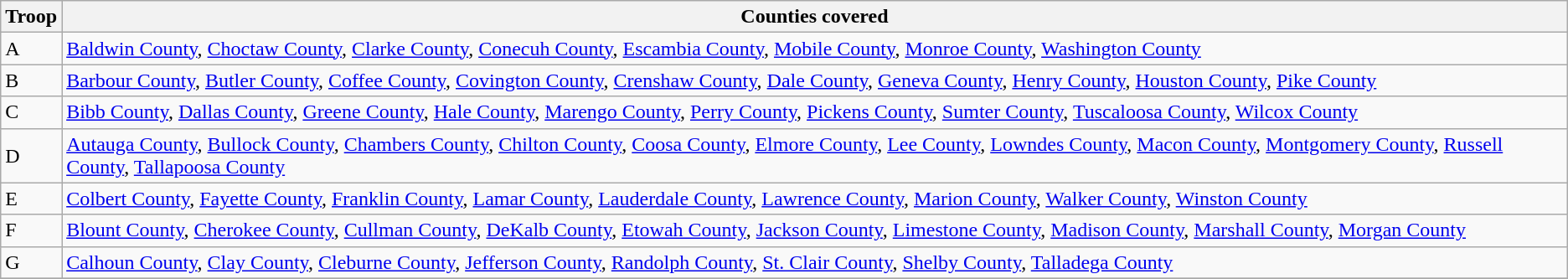<table class="wikitable sortable" style="text-align:left; font-size:100%;">
<tr>
<th>Troop</th>
<th>Counties covered</th>
</tr>
<tr>
<td>A</td>
<td><a href='#'>Baldwin County</a>, <a href='#'>Choctaw County</a>, <a href='#'>Clarke County</a>, <a href='#'>Conecuh County</a>, <a href='#'>Escambia County</a>, <a href='#'>Mobile County</a>, <a href='#'>Monroe County</a>, <a href='#'>Washington County</a></td>
</tr>
<tr>
<td>B</td>
<td><a href='#'>Barbour County</a>, <a href='#'>Butler County</a>, <a href='#'>Coffee County</a>, <a href='#'>Covington County</a>, <a href='#'>Crenshaw County</a>, <a href='#'>Dale County</a>, <a href='#'>Geneva County</a>, <a href='#'>Henry County</a>, <a href='#'>Houston County</a>, <a href='#'>Pike County</a></td>
</tr>
<tr>
<td>C</td>
<td><a href='#'>Bibb County</a>, <a href='#'>Dallas County</a>, <a href='#'>Greene County</a>, <a href='#'>Hale County</a>, <a href='#'>Marengo County</a>, <a href='#'>Perry County</a>, <a href='#'>Pickens County</a>, <a href='#'>Sumter County</a>, <a href='#'>Tuscaloosa County</a>, <a href='#'>Wilcox County</a></td>
</tr>
<tr>
<td>D</td>
<td><a href='#'>Autauga County</a>, <a href='#'>Bullock County</a>, <a href='#'>Chambers County</a>, <a href='#'>Chilton County</a>, <a href='#'>Coosa County</a>, <a href='#'>Elmore County</a>, <a href='#'>Lee County</a>, <a href='#'>Lowndes County</a>, <a href='#'>Macon County</a>, <a href='#'>Montgomery County</a>, <a href='#'>Russell County</a>, <a href='#'>Tallapoosa County</a></td>
</tr>
<tr>
<td>E</td>
<td><a href='#'>Colbert County</a>, <a href='#'>Fayette County</a>, <a href='#'>Franklin County</a>, <a href='#'>Lamar County</a>, <a href='#'>Lauderdale County</a>, <a href='#'>Lawrence County</a>, <a href='#'>Marion County</a>, <a href='#'>Walker County</a>, <a href='#'>Winston County</a></td>
</tr>
<tr>
<td>F</td>
<td><a href='#'>Blount County</a>, <a href='#'>Cherokee County</a>, <a href='#'>Cullman County</a>, <a href='#'>DeKalb County</a>, <a href='#'>Etowah County</a>, <a href='#'>Jackson County</a>, <a href='#'>Limestone County</a>, <a href='#'>Madison County</a>, <a href='#'>Marshall County</a>, <a href='#'>Morgan County</a></td>
</tr>
<tr>
<td>G</td>
<td><a href='#'>Calhoun County</a>, <a href='#'>Clay County</a>, <a href='#'>Cleburne County</a>, <a href='#'>Jefferson County</a>, <a href='#'>Randolph County</a>, <a href='#'>St. Clair County</a>, <a href='#'>Shelby County</a>, <a href='#'>Talladega County</a></td>
</tr>
<tr>
</tr>
</table>
